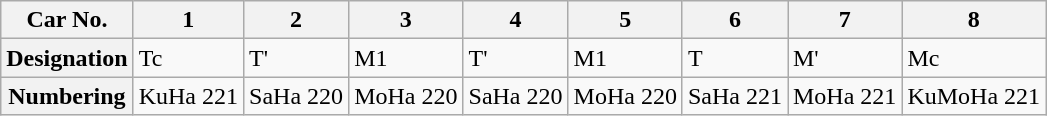<table class="wikitable">
<tr>
<th>Car No.</th>
<th>1</th>
<th>2</th>
<th>3</th>
<th>4</th>
<th>5</th>
<th>6</th>
<th>7</th>
<th>8</th>
</tr>
<tr>
<th>Designation</th>
<td>Tc</td>
<td>T'</td>
<td>M1</td>
<td>T'</td>
<td>M1</td>
<td>T</td>
<td>M'</td>
<td>Mc</td>
</tr>
<tr>
<th>Numbering</th>
<td>KuHa 221</td>
<td>SaHa 220</td>
<td>MoHa 220</td>
<td>SaHa 220</td>
<td>MoHa 220</td>
<td>SaHa 221</td>
<td>MoHa 221</td>
<td>KuMoHa 221</td>
</tr>
</table>
